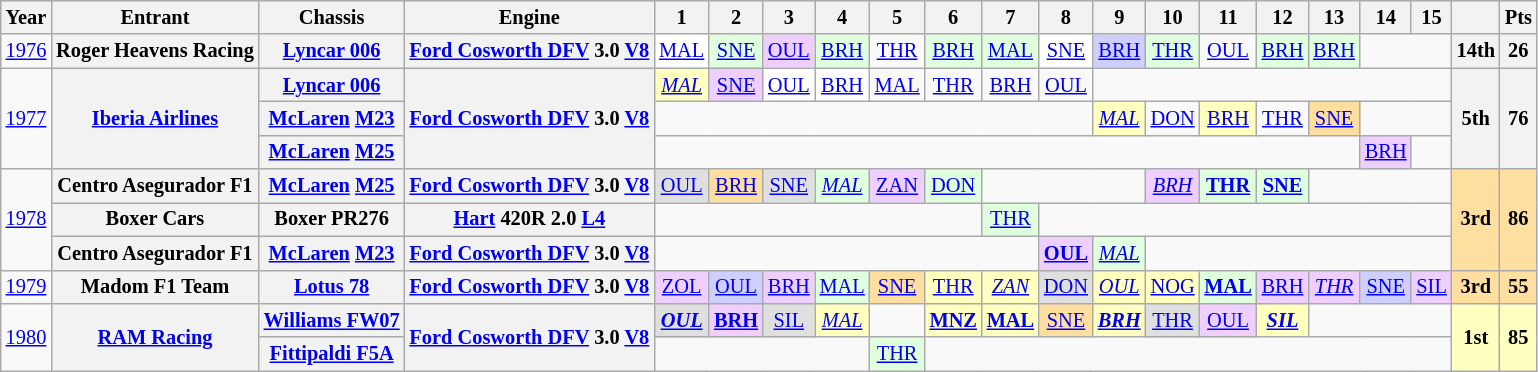<table class="wikitable" style="text-align:center; font-size:85%">
<tr>
<th>Year</th>
<th>Entrant</th>
<th>Chassis</th>
<th>Engine</th>
<th>1</th>
<th>2</th>
<th>3</th>
<th>4</th>
<th>5</th>
<th>6</th>
<th>7</th>
<th>8</th>
<th>9</th>
<th>10</th>
<th>11</th>
<th>12</th>
<th>13</th>
<th>14</th>
<th>15</th>
<th></th>
<th>Pts</th>
</tr>
<tr>
<td><a href='#'>1976</a></td>
<th nowrap>Roger Heavens Racing</th>
<th nowrap><a href='#'>Lyncar 006</a></th>
<th nowrap><a href='#'>Ford Cosworth DFV</a> 3.0 <a href='#'>V8</a></th>
<td style="background:#ffffff;"><a href='#'>MAL</a><br></td>
<td style="background:#dfffdf;"><a href='#'>SNE</a><br></td>
<td style="background:#efcfff;"><a href='#'>OUL</a><br></td>
<td style="background:#dfffdf;"><a href='#'>BRH</a><br></td>
<td><a href='#'>THR</a></td>
<td style="background:#dfffdf;"><a href='#'>BRH</a><br></td>
<td style="background:#dfffdf;"><a href='#'>MAL</a><br></td>
<td style="background:#ffffff;"><a href='#'>SNE</a><br></td>
<td style="background:#cfcfff;"><a href='#'>BRH</a><br></td>
<td style="background:#dfffdf;"><a href='#'>THR</a><br></td>
<td><a href='#'>OUL</a></td>
<td style="background:#dfffdf;"><a href='#'>BRH</a><br></td>
<td style="background:#dfffdf;"><a href='#'>BRH</a><br></td>
<td colspan=2></td>
<th>14th</th>
<th>26</th>
</tr>
<tr>
<td rowspan=3><a href='#'>1977</a></td>
<th rowspan=3 nowrap><a href='#'>Iberia Airlines</a></th>
<th nowrap><a href='#'>Lyncar 006</a></th>
<th rowspan=3 nowrap><a href='#'>Ford Cosworth DFV</a> 3.0 <a href='#'>V8</a></th>
<td style="background:#ffffbf;"><em><a href='#'>MAL</a></em><br></td>
<td style="background:#efcfff;"><a href='#'>SNE</a><br></td>
<td style="background:#ffffff;"><a href='#'>OUL</a><br></td>
<td style="background:#ffffff;"><a href='#'>BRH</a><br></td>
<td><a href='#'>MAL</a></td>
<td><a href='#'>THR</a></td>
<td><a href='#'>BRH</a></td>
<td><a href='#'>OUL</a></td>
<td colspan=7></td>
<th rowspan=3>5th</th>
<th rowspan=3>76</th>
</tr>
<tr>
<th nowrap><a href='#'>McLaren</a> <a href='#'>M23</a></th>
<td colspan=8></td>
<td style="background:#ffffbf;"><em><a href='#'>MAL</a></em><br></td>
<td><a href='#'>DON</a></td>
<td style="background:#ffffbf;"><a href='#'>BRH</a><br></td>
<td><a href='#'>THR</a></td>
<td style="background:#ffdf9f;"><a href='#'>SNE</a><br></td>
<td colspan=2></td>
</tr>
<tr>
<th nowrap><a href='#'>McLaren</a> <a href='#'>M25</a></th>
<td colspan=13></td>
<td style="background:#efcfff;"><a href='#'>BRH</a><br></td>
<td></td>
</tr>
<tr>
<td rowspan=3><a href='#'>1978</a></td>
<th nowrap>Centro Asegurador F1</th>
<th nowrap><a href='#'>McLaren</a> <a href='#'>M25</a></th>
<th nowrap><a href='#'>Ford Cosworth DFV</a> 3.0 <a href='#'>V8</a></th>
<td style="background:#dfdfdf;"><a href='#'>OUL</a><br></td>
<td style="background:#ffdf9f;"><a href='#'>BRH</a><br></td>
<td style="background:#dfdfdf;"><a href='#'>SNE</a><br></td>
<td style="background:#dfffdf;"><em><a href='#'>MAL</a></em><br></td>
<td style="background:#efcfff;"><a href='#'>ZAN</a><br></td>
<td style="background:#dfffdf;"><a href='#'>DON</a><br></td>
<td colspan=3></td>
<td style="background:#efcfff;"><em><a href='#'>BRH</a></em><br></td>
<td style="background:#dfffdf;"><strong><a href='#'>THR</a></strong><br></td>
<td style="background:#dfffdf;"><strong><a href='#'>SNE</a></strong><br></td>
<td colspan=3></td>
<td rowspan=3 style="background:#ffdf9f;"><strong>3rd</strong></td>
<td rowspan=3 style="background:#ffdf9f;"><strong>86</strong></td>
</tr>
<tr>
<th nowrap>Boxer Cars</th>
<th nowrap>Boxer PR276</th>
<th nowrap><a href='#'>Hart</a> 420R 2.0 <a href='#'>L4</a></th>
<td colspan=6></td>
<td style="background:#dfffdf;"><a href='#'>THR</a><br></td>
<td colspan=8></td>
</tr>
<tr>
<th nowrap>Centro Asegurador F1</th>
<th nowrap><a href='#'>McLaren</a> <a href='#'>M23</a></th>
<th nowrap><a href='#'>Ford Cosworth DFV</a> 3.0 <a href='#'>V8</a></th>
<td colspan=7></td>
<td style="background:#efcfff;"><strong><a href='#'>OUL</a></strong><br></td>
<td style="background:#dfffdf;"><em><a href='#'>MAL</a></em><br></td>
<td colspan=6></td>
</tr>
<tr>
<td><a href='#'>1979</a></td>
<th nowrap>Madom F1 Team</th>
<th nowrap><a href='#'>Lotus 78</a></th>
<th nowrap><a href='#'>Ford Cosworth DFV</a> 3.0 <a href='#'>V8</a></th>
<td style="background:#efcfff;"><a href='#'>ZOL</a><br></td>
<td style="background:#cfcfff;"><a href='#'>OUL</a><br></td>
<td style="background:#efcfff;"><a href='#'>BRH</a><br></td>
<td style="background:#dfffdf;"><a href='#'>MAL</a><br></td>
<td style="background:#ffdf9f;"><a href='#'>SNE</a><br></td>
<td style="background:#ffffbf;"><a href='#'>THR</a><br></td>
<td style="background:#ffffbf;"><em><a href='#'>ZAN</a></em><br></td>
<td style="background:#dfdfdf;"><a href='#'>DON</a><br></td>
<td style="background:#ffffbf;"><em><a href='#'>OUL</a></em><br></td>
<td style="background:#ffffbf;"><a href='#'>NOG</a><br></td>
<td style="background:#dfffdf;"><strong><a href='#'>MAL</a></strong><br></td>
<td style="background:#efcfff;"><a href='#'>BRH</a><br></td>
<td style="background:#efcfff;"><em><a href='#'>THR</a></em><br></td>
<td style="background:#cfcfff;"><a href='#'>SNE</a><br></td>
<td style="background:#efcfff;"><a href='#'>SIL</a><br></td>
<td style="background:#ffdf9f;"><strong>3rd</strong></td>
<td style="background:#ffdf9f;"><strong>55</strong></td>
</tr>
<tr>
<td rowspan=2><a href='#'>1980</a></td>
<th rowspan=2 nowrap><a href='#'>RAM Racing</a></th>
<th nowrap><a href='#'>Williams FW07</a></th>
<th rowspan=2 nowrap><a href='#'>Ford Cosworth DFV</a> 3.0 <a href='#'>V8</a></th>
<td style="background:#dfdfdf;"><strong><em><a href='#'>OUL</a></em></strong><br></td>
<td style="background:#efcfff;"><strong><a href='#'>BRH</a></strong><br></td>
<td style="background:#dfdfdf;"><a href='#'>SIL</a><br></td>
<td style="background:#ffffbf;"><em><a href='#'>MAL</a></em><br></td>
<td></td>
<td style="background:#ffffbf;"><strong><a href='#'>MNZ</a></strong><br></td>
<td style="background:#ffffbf;"><strong><a href='#'>MAL</a></strong><br></td>
<td style="background:#ffdf9f;"><a href='#'>SNE</a><br></td>
<td style="background:#ffffbf;"><strong><em><a href='#'>BRH</a></em></strong><br></td>
<td style="background:#dfdfdf;"><a href='#'>THR</a><br></td>
<td style="background:#efcfff;"><a href='#'>OUL</a><br></td>
<td style="background:#ffffbf;"><strong><em><a href='#'>SIL</a></em></strong><br></td>
<td colspan=3></td>
<td rowspan=2 style="background:#ffffbf;"><strong>1st</strong></td>
<td rowspan=2 style="background:#ffffbf;"><strong>85</strong></td>
</tr>
<tr>
<th nowrap><a href='#'>Fittipaldi F5A</a></th>
<td colspan=4></td>
<td style="background:#dfffdf;"><a href='#'>THR</a><br></td>
<td colspan=10></td>
</tr>
</table>
